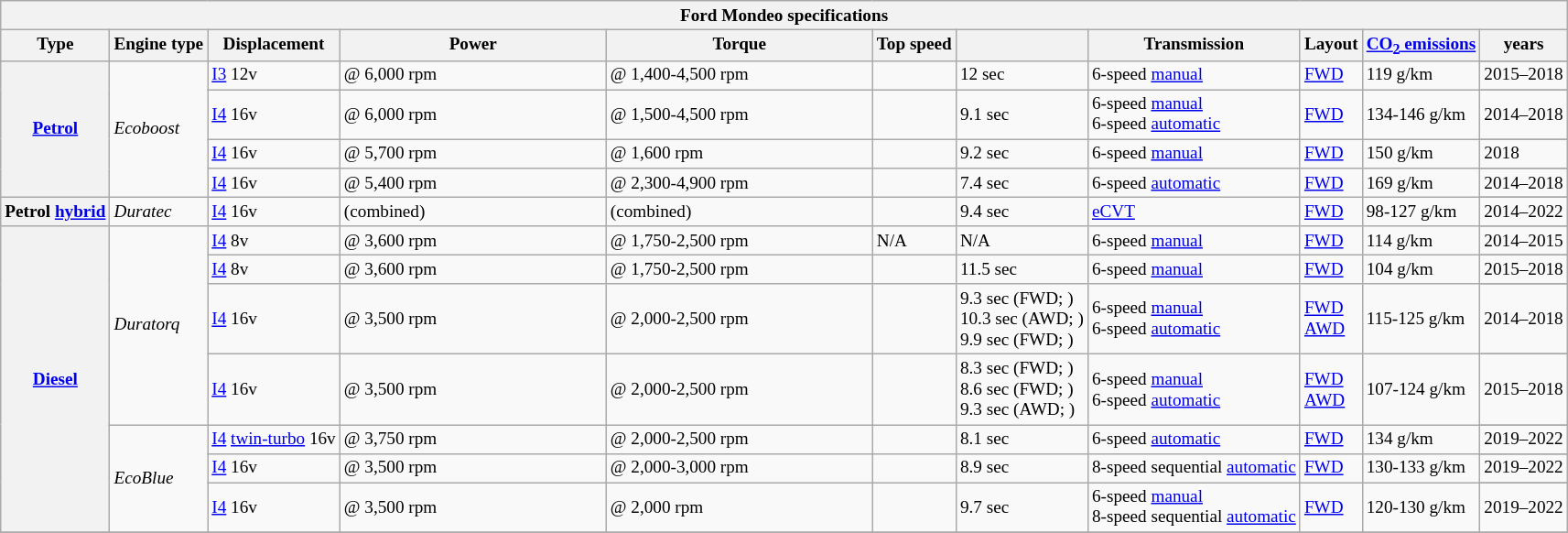<table class="wikitable" style="text-align:left; font-size:80%;">
<tr>
<th colspan=11>Ford Mondeo specifications</th>
</tr>
<tr>
<th>Type</th>
<th>Engine type</th>
<th>Displacement</th>
<th width="17%">Power</th>
<th width="17%">Torque</th>
<th>Top speed</th>
<th></th>
<th>Transmission</th>
<th>Layout</th>
<th><a href='#'>CO<sub>2</sub> emissions</a></th>
<th> years</th>
</tr>
<tr>
<th rowspan="8"><a href='#'>Petrol</a></th>
<td rowspan="8"><em>Ecoboost</em></td>
<td rowspan="2"> <a href='#'>I3</a> 12v</td>
<td rowspan="2"> @ 6,000 rpm</td>
<td rowspan="2"> @ 1,400-4,500 rpm</td>
<td rowspan="2"></td>
<td rowspan="2">12 sec</td>
<td rowspan="2">6-speed <a href='#'>manual</a></td>
<td rowspan="2"><a href='#'>FWD</a></td>
<td rowspan="2">119 g/km</td>
</tr>
<tr>
<td rowspan="1">2015–2018</td>
</tr>
<tr>
<td rowspan="2"> <a href='#'>I4</a> 16v</td>
<td rowspan="2"> @ 6,000 rpm</td>
<td rowspan="2"> @ 1,500-4,500 rpm</td>
<td rowspan="2"></td>
<td rowspan="2">9.1 sec</td>
<td rowspan="2">6-speed <a href='#'>manual</a><br>6-speed <a href='#'>automatic</a></td>
<td rowspan="2"><a href='#'>FWD</a></td>
<td rowspan="2">134-146 g/km</td>
</tr>
<tr>
<td rowspan="1">2014–2018</td>
</tr>
<tr>
<td rowspan="2"> <a href='#'>I4</a> 16v</td>
<td rowspan="2"> @ 5,700 rpm</td>
<td rowspan="2"> @ 1,600 rpm</td>
<td rowspan="2"></td>
<td rowspan="2">9.2 sec</td>
<td rowspan="2">6-speed <a href='#'>manual</a></td>
<td rowspan="2"><a href='#'>FWD</a></td>
<td rowspan="2">150 g/km</td>
</tr>
<tr>
<td rowspan="1">2018</td>
</tr>
<tr>
<td rowspan="2"> <a href='#'>I4</a> 16v</td>
<td rowspan="2"> @ 5,400 rpm</td>
<td rowspan="2"> @ 2,300-4,900 rpm</td>
<td rowspan="2"></td>
<td rowspan="2">7.4 sec</td>
<td rowspan="2">6-speed <a href='#'>automatic</a></td>
<td rowspan="2"><a href='#'>FWD</a></td>
<td rowspan="2">169 g/km</td>
</tr>
<tr>
<td rowspan="1">2014–2018</td>
</tr>
<tr>
<th rowspan="2">Petrol <a href='#'>hybrid</a></th>
<td rowspan="2"><em>Duratec</em></td>
<td rowspan="2"> <a href='#'>I4</a> 16v</td>
<td rowspan="2"> (combined)</td>
<td rowspan="2"> (combined)</td>
<td rowspan="2"></td>
<td rowspan="2">9.4 sec</td>
<td rowspan="2"><a href='#'>eCVT</a></td>
<td rowspan="2"><a href='#'>FWD</a></td>
<td rowspan="2">98-127 g/km</td>
</tr>
<tr>
<td rowspan="1">2014–2022</td>
</tr>
<tr>
<th rowspan="14"><a href='#'>Diesel</a></th>
<td rowspan="8"><em>Duratorq</em></td>
<td rowspan="2"> <a href='#'>I4</a> 8v</td>
<td rowspan="2"> @ 3,600 rpm</td>
<td rowspan="2"> @ 1,750-2,500 rpm</td>
<td rowspan="2">N/A</td>
<td rowspan="2">N/A</td>
<td rowspan="2">6-speed <a href='#'>manual</a></td>
<td rowspan="2"><a href='#'>FWD</a></td>
<td rowspan="2">114 g/km</td>
</tr>
<tr>
<td rowspan="1">2014–2015</td>
</tr>
<tr>
<td rowspan="2"> <a href='#'>I4</a> 8v</td>
<td rowspan="2"> @ 3,600 rpm</td>
<td rowspan="2"> @ 1,750-2,500 rpm</td>
<td rowspan="2"></td>
<td rowspan="2">11.5 sec</td>
<td rowspan="2">6-speed <a href='#'>manual</a></td>
<td rowspan="2"><a href='#'>FWD</a></td>
<td rowspan="2">104 g/km</td>
</tr>
<tr>
<td rowspan="1">2015–2018</td>
</tr>
<tr>
<td rowspan="2"> <a href='#'>I4</a> 16v</td>
<td rowspan="2"> @ 3,500 rpm</td>
<td rowspan="2"> @ 2,000-2,500 rpm</td>
<td rowspan="2"></td>
<td rowspan="2">9.3 sec (FWD; )<br>10.3 sec (AWD; )<br>9.9 sec (FWD; )</td>
<td rowspan="2">6-speed <a href='#'>manual</a><br>6-speed <a href='#'>automatic</a></td>
<td rowspan="2"><a href='#'>FWD</a><br><a href='#'>AWD</a></td>
<td rowspan="2">115-125 g/km</td>
</tr>
<tr>
<td rowspan="1">2014–2018</td>
</tr>
<tr>
<td rowspan="2"> <a href='#'>I4</a> 16v</td>
<td rowspan="2"> @ 3,500 rpm</td>
<td rowspan="2"> @ 2,000-2,500 rpm</td>
<td rowspan="2"></td>
<td rowspan="2">8.3 sec (FWD; )<br>8.6 sec (FWD; )<br>9.3 sec (AWD; )</td>
<td rowspan="2">6-speed <a href='#'>manual</a><br>6-speed <a href='#'>automatic</a></td>
<td rowspan="2"><a href='#'>FWD</a><br><a href='#'>AWD</a></td>
<td rowspan="2">107-124 g/km</td>
</tr>
<tr>
<td rowspan="1">2015–2018</td>
</tr>
<tr>
<td rowspan="6"><em>EcoBlue</em></td>
<td rowspan="2"> <a href='#'>I4</a> <a href='#'>twin-turbo</a> 16v</td>
<td rowspan="2"> @ 3,750 rpm</td>
<td rowspan="2"> @ 2,000-2,500 rpm</td>
<td rowspan="2"></td>
<td rowspan="2">8.1 sec</td>
<td rowspan="2">6-speed <a href='#'>automatic</a></td>
<td rowspan="2"><a href='#'>FWD</a></td>
<td rowspan="2">134 g/km</td>
</tr>
<tr>
<td rowspan="1">2019–2022</td>
</tr>
<tr>
<td rowspan="2"> <a href='#'>I4</a> 16v</td>
<td rowspan="2"> @ 3,500 rpm</td>
<td rowspan="2"> @ 2,000-3,000 rpm</td>
<td rowspan="2"></td>
<td rowspan="2">8.9 sec</td>
<td rowspan="2">8-speed sequential <a href='#'>automatic</a></td>
<td rowspan="2"><a href='#'>FWD</a></td>
<td rowspan="2">130-133 g/km</td>
</tr>
<tr>
<td rowspan="1">2019–2022</td>
</tr>
<tr>
<td rowspan="2"> <a href='#'>I4</a> 16v</td>
<td rowspan="2"> @ 3,500 rpm</td>
<td rowspan="2"> @ 2,000 rpm</td>
<td rowspan="2"></td>
<td rowspan="2">9.7 sec</td>
<td rowspan="2">6-speed <a href='#'>manual</a><br>8-speed sequential <a href='#'>automatic</a></td>
<td rowspan="2"><a href='#'>FWD</a></td>
<td rowspan="2">120-130 g/km</td>
</tr>
<tr>
<td rowspan="1">2019–2022</td>
</tr>
<tr>
</tr>
</table>
